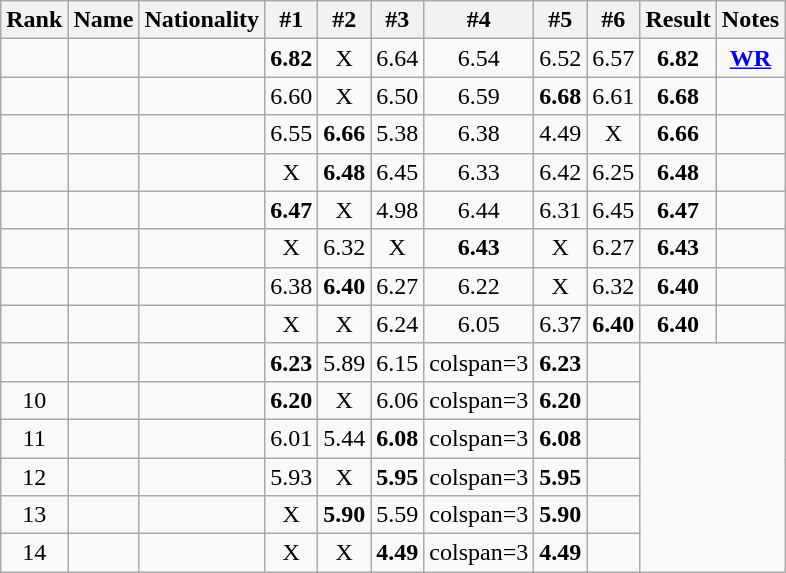<table class="wikitable sortable" style="text-align:center">
<tr>
<th>Rank</th>
<th>Name</th>
<th>Nationality</th>
<th>#1</th>
<th>#2</th>
<th>#3</th>
<th>#4</th>
<th>#5</th>
<th>#6</th>
<th>Result</th>
<th class="unsortable">Notes</th>
</tr>
<tr>
<td></td>
<td align=left></td>
<td align=left></td>
<td><strong>6.82</strong></td>
<td>X</td>
<td>6.64</td>
<td>6.54</td>
<td>6.52</td>
<td>6.57</td>
<td><strong>6.82</strong></td>
<td><strong><a href='#'>WR</a></strong></td>
</tr>
<tr>
<td></td>
<td align=left></td>
<td align=left></td>
<td>6.60</td>
<td>X</td>
<td>6.50</td>
<td>6.59</td>
<td><strong>6.68</strong></td>
<td>6.61</td>
<td><strong>6.68</strong></td>
<td></td>
</tr>
<tr>
<td></td>
<td align=left></td>
<td align=left></td>
<td>6.55</td>
<td><strong>6.66</strong></td>
<td>5.38</td>
<td>6.38</td>
<td>4.49</td>
<td>X</td>
<td><strong>6.66</strong></td>
<td></td>
</tr>
<tr>
<td></td>
<td align=left></td>
<td align=left></td>
<td>X</td>
<td><strong>6.48</strong></td>
<td>6.45</td>
<td>6.33</td>
<td>6.42</td>
<td>6.25</td>
<td><strong>6.48</strong></td>
<td></td>
</tr>
<tr>
<td></td>
<td align=left></td>
<td align=left></td>
<td><strong>6.47</strong></td>
<td>X</td>
<td>4.98</td>
<td>6.44</td>
<td>6.31</td>
<td>6.45</td>
<td><strong>6.47</strong></td>
<td></td>
</tr>
<tr>
<td></td>
<td align=left></td>
<td align=left></td>
<td>X</td>
<td>6.32</td>
<td>X</td>
<td><strong>6.43</strong></td>
<td>X</td>
<td>6.27</td>
<td><strong>6.43</strong></td>
<td></td>
</tr>
<tr>
<td></td>
<td align=left></td>
<td align=left></td>
<td>6.38</td>
<td><strong>6.40</strong></td>
<td>6.27</td>
<td>6.22</td>
<td>X</td>
<td>6.32</td>
<td><strong>6.40</strong></td>
<td></td>
</tr>
<tr>
<td></td>
<td align=left></td>
<td align=left></td>
<td>X</td>
<td>X</td>
<td>6.24</td>
<td>6.05</td>
<td>6.37</td>
<td><strong>6.40</strong></td>
<td><strong>6.40</strong></td>
<td></td>
</tr>
<tr>
<td></td>
<td align=left></td>
<td align=left></td>
<td><strong>6.23</strong></td>
<td>5.89</td>
<td>6.15</td>
<td>colspan=3 </td>
<td><strong>6.23</strong></td>
<td></td>
</tr>
<tr>
<td>10</td>
<td align=left></td>
<td align=left></td>
<td><strong>6.20</strong></td>
<td>X</td>
<td>6.06</td>
<td>colspan=3 </td>
<td><strong>6.20</strong></td>
<td></td>
</tr>
<tr>
<td>11</td>
<td align=left></td>
<td align=left></td>
<td>6.01</td>
<td>5.44</td>
<td><strong>6.08</strong></td>
<td>colspan=3 </td>
<td><strong>6.08</strong></td>
<td></td>
</tr>
<tr>
<td>12</td>
<td align=left></td>
<td align=left></td>
<td>5.93</td>
<td>X</td>
<td><strong>5.95</strong></td>
<td>colspan=3 </td>
<td><strong>5.95</strong></td>
<td></td>
</tr>
<tr>
<td>13</td>
<td align=left></td>
<td align=left></td>
<td>X</td>
<td><strong>5.90</strong></td>
<td>5.59</td>
<td>colspan=3 </td>
<td><strong>5.90</strong></td>
<td></td>
</tr>
<tr>
<td>14</td>
<td align=left></td>
<td align=left></td>
<td>X</td>
<td>X</td>
<td><strong>4.49</strong></td>
<td>colspan=3 </td>
<td><strong>4.49</strong></td>
<td></td>
</tr>
</table>
